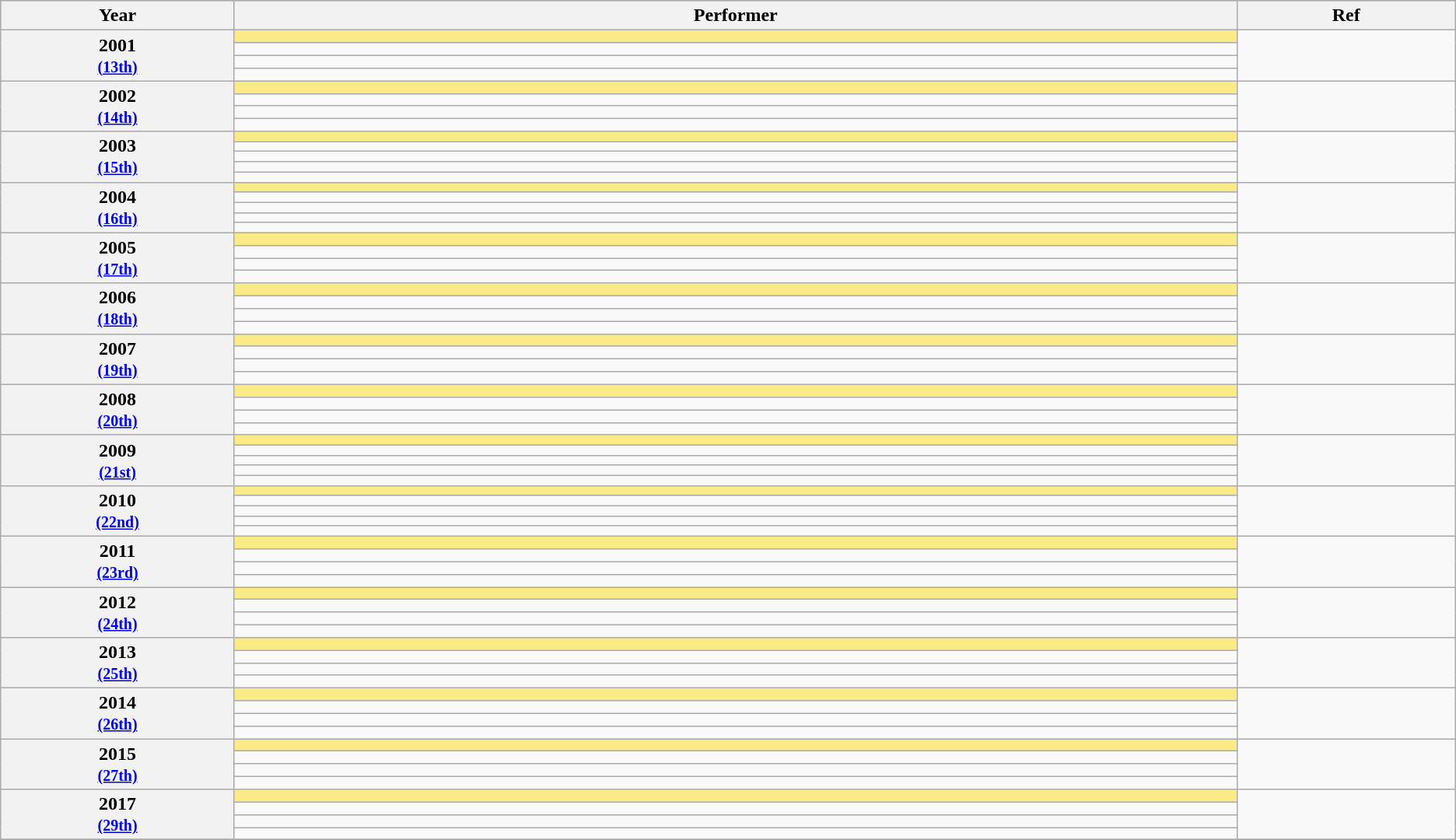<table class="wikitable sortable">
<tr style="background:#bebebe;">
<th scope="col" style="width:1%;">Year</th>
<th scope="col" style="width:5%;">Performer</th>
<th scope="col" style="width:1%;" class="unsortable">Ref</th>
</tr>
<tr>
<th scope="row"  rowspan=4 style="text-align:center">2001 <br><small><a href='#'>(13th)</a></small></th>
<td style="background:#FAEB86"></td>
<td rowspan=4></td>
</tr>
<tr>
<td></td>
</tr>
<tr>
<td></td>
</tr>
<tr>
<td></td>
</tr>
<tr>
<th scope="row" rowspan=4 style="text-align:center">2002 <br><small><a href='#'>(14th)</a></small></th>
<td style="background:#FAEB86"></td>
<td rowspan=4></td>
</tr>
<tr>
<td></td>
</tr>
<tr>
<td></td>
</tr>
<tr>
<td></td>
</tr>
<tr>
<th scope="row" rowspan=5 style="text-align:center">2003 <br><small><a href='#'>(15th)</a></small></th>
<td style="background:#FAEB86"></td>
<td rowspan=5></td>
</tr>
<tr>
<td></td>
</tr>
<tr>
<td></td>
</tr>
<tr>
<td></td>
</tr>
<tr>
<td></td>
</tr>
<tr>
<th scope="row" rowspan=5 style="text-align:center">2004 <br><small><a href='#'>(16th)</a></small></th>
<td style="background:#FAEB86"></td>
<td rowspan=5></td>
</tr>
<tr>
<td></td>
</tr>
<tr>
<td></td>
</tr>
<tr>
<td></td>
</tr>
<tr>
<td></td>
</tr>
<tr>
<th scope="row" rowspan=4 style="text-align:center">2005 <br><small><a href='#'>(17th)</a></small></th>
<td style="background:#FAEB86"></td>
<td rowspan=4></td>
</tr>
<tr>
<td></td>
</tr>
<tr>
<td></td>
</tr>
<tr>
<td></td>
</tr>
<tr>
<th scope="row" rowspan=4 style="text-align:center">2006 <br><small><a href='#'>(18th)</a></small></th>
<td style="background:#FAEB86"></td>
<td rowspan=4></td>
</tr>
<tr>
<td></td>
</tr>
<tr>
<td></td>
</tr>
<tr>
<td></td>
</tr>
<tr>
<th scope="row" rowspan=4 style="text-align:center">2007 <br><small><a href='#'>(19th)</a></small></th>
<td style="background:#FAEB86"></td>
<td rowspan=4></td>
</tr>
<tr>
<td></td>
</tr>
<tr>
<td></td>
</tr>
<tr>
<td></td>
</tr>
<tr>
<th scope="row" rowspan=4 style="text-align:center">2008 <br><small><a href='#'>(20th)</a></small></th>
<td style="background:#FAEB86"></td>
<td rowspan=4></td>
</tr>
<tr>
<td></td>
</tr>
<tr>
<td></td>
</tr>
<tr>
<td></td>
</tr>
<tr>
<th scope="row" rowspan=5 style="text-align:center">2009 <br><small><a href='#'>(21st)</a></small></th>
<td style="background:#FAEB86"></td>
<td rowspan=5></td>
</tr>
<tr>
<td></td>
</tr>
<tr>
<td></td>
</tr>
<tr>
<td></td>
</tr>
<tr>
<td></td>
</tr>
<tr>
<th scope="row" rowspan=5 style="text-align:center">2010 <br><small><a href='#'>(22nd)</a></small></th>
<td style="background:#FAEB86"></td>
<td rowspan=5></td>
</tr>
<tr>
<td></td>
</tr>
<tr>
<td></td>
</tr>
<tr>
<td></td>
</tr>
<tr>
<td></td>
</tr>
<tr>
<th scope="row" rowspan=4 style="text-align:center">2011 <br><small><a href='#'>(23rd)</a></small></th>
<td style="background:#FAEB86"></td>
<td rowspan=4></td>
</tr>
<tr>
<td></td>
</tr>
<tr>
<td></td>
</tr>
<tr>
<td></td>
</tr>
<tr>
<th scope="row" rowspan=4 style="text-align:center">2012 <br><small><a href='#'>(24th)</a></small></th>
<td style="background:#FAEB86"></td>
<td rowspan=4></td>
</tr>
<tr>
<td></td>
</tr>
<tr>
<td></td>
</tr>
<tr>
<td></td>
</tr>
<tr>
<th scope="row" rowspan=4 style="text-align:center">2013 <br><small><a href='#'>(25th)</a></small></th>
<td style="background:#FAEB86"></td>
<td rowspan=4></td>
</tr>
<tr>
<td></td>
</tr>
<tr>
<td></td>
</tr>
<tr>
<td></td>
</tr>
<tr>
<th scope="row" rowspan=4 style="text-align:center">2014 <br><small><a href='#'>(26th)</a></small></th>
<td style="background:#FAEB86"></td>
<td rowspan=4></td>
</tr>
<tr>
<td></td>
</tr>
<tr>
<td></td>
</tr>
<tr>
<td></td>
</tr>
<tr>
<th scope="row" rowspan=4 style="text-align:center">2015 <br><small><a href='#'>(27th)</a></small></th>
<td style="background:#FAEB86"></td>
<td rowspan=4></td>
</tr>
<tr>
<td></td>
</tr>
<tr>
<td></td>
</tr>
<tr>
<td></td>
</tr>
<tr>
<th scope="row" rowspan=4 style="text-align:center">2017 <br><small><a href='#'>(29th)</a></small></th>
<td style="background:#FAEB86"></td>
<td rowspan=4></td>
</tr>
<tr>
<td></td>
</tr>
<tr>
<td></td>
</tr>
<tr>
<td></td>
</tr>
<tr>
</tr>
</table>
